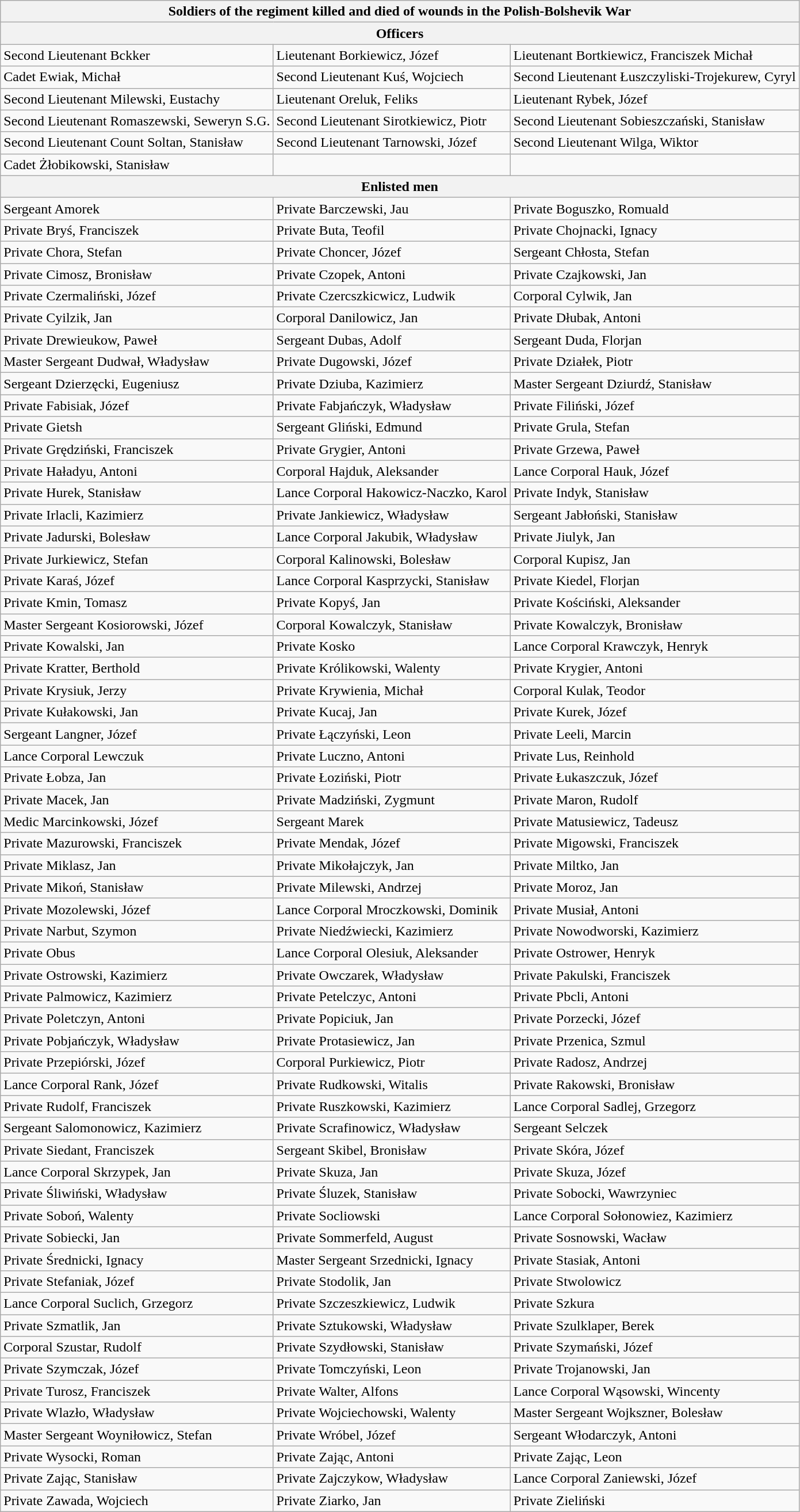<table class="wikitable mw-collapsible mw-collapsed">
<tr>
<th colspan="3">Soldiers of the regiment killed and died of wounds in the Polish-Bolshevik War</th>
</tr>
<tr>
<th colspan="3">Officers</th>
</tr>
<tr>
<td>Second Lieutenant Bckker</td>
<td>Lieutenant Borkiewicz, Józef</td>
<td>Lieutenant Bortkiewicz, Franciszek Michał</td>
</tr>
<tr>
<td>Cadet Ewiak, Michał</td>
<td>Second Lieutenant Kuś, Wojciech</td>
<td>Second Lieutenant Łuszczyliski-Trojekurew, Cyryl</td>
</tr>
<tr>
<td>Second Lieutenant Milewski, Eustachy</td>
<td>Lieutenant Oreluk, Feliks</td>
<td>Lieutenant Rybek, Józef</td>
</tr>
<tr>
<td>Second Lieutenant Romaszewski, Seweryn S.G.</td>
<td>Second Lieutenant Sirotkiewicz, Piotr</td>
<td>Second Lieutenant Sobieszczański, Stanisław</td>
</tr>
<tr>
<td>Second Lieutenant Count Soltan, Stanisław</td>
<td>Second Lieutenant Tarnowski, Józef</td>
<td>Second Lieutenant Wilga, Wiktor</td>
</tr>
<tr>
<td>Cadet Żłobikowski, Stanisław</td>
<td></td>
<td></td>
</tr>
<tr>
<th colspan="3">Enlisted men</th>
</tr>
<tr>
<td>Sergeant Amorek</td>
<td>Private Barczewski, Jau</td>
<td>Private Boguszko, Romuald</td>
</tr>
<tr>
<td>Private Bryś, Franciszek</td>
<td>Private Buta, Teofil</td>
<td>Private Chojnacki, Ignacy</td>
</tr>
<tr>
<td>Private Chora, Stefan</td>
<td>Private Choncer, Józef</td>
<td>Sergeant Chłosta, Stefan</td>
</tr>
<tr>
<td>Private Cimosz, Bronisław</td>
<td>Private Czopek, Antoni</td>
<td>Private Czajkowski, Jan</td>
</tr>
<tr>
<td>Private Czermaliński, Józef</td>
<td>Private Czercszkicwicz, Ludwik</td>
<td>Corporal Cylwik, Jan</td>
</tr>
<tr>
<td>Private Cyilzik, Jan</td>
<td>Corporal Danilowicz, Jan</td>
<td>Private Dłubak, Antoni</td>
</tr>
<tr>
<td>Private Drewieukow, Paweł</td>
<td>Sergeant Dubas, Adolf</td>
<td>Sergeant Duda, Florjan</td>
</tr>
<tr>
<td>Master Sergeant Dudwał, Władysław</td>
<td>Private Dugowski, Józef</td>
<td>Private Działek, Piotr</td>
</tr>
<tr>
<td>Sergeant Dzierzęcki, Eugeniusz</td>
<td>Private Dziuba, Kazimierz</td>
<td>Master Sergeant Dziurdź, Stanisław</td>
</tr>
<tr>
<td>Private Fabisiak, Józef</td>
<td>Private Fabjańczyk, Władysław</td>
<td>Private Filiński, Józef</td>
</tr>
<tr>
<td>Private Gietsh</td>
<td>Sergeant Gliński, Edmund</td>
<td>Private Grula, Stefan</td>
</tr>
<tr>
<td>Private Grędziński, Franciszek</td>
<td>Private Grygier, Antoni</td>
<td>Private Grzewa, Paweł</td>
</tr>
<tr>
<td>Private Haładyu, Antoni</td>
<td>Corporal Hajduk, Aleksander</td>
<td>Lance Corporal Hauk, Józef</td>
</tr>
<tr>
<td>Private Hurek, Stanisław</td>
<td>Lance Corporal Hakowicz-Naczko, Karol</td>
<td>Private Indyk, Stanisław</td>
</tr>
<tr>
<td>Private Irlacli, Kazimierz</td>
<td>Private Jankiewicz, Władysław</td>
<td>Sergeant Jabłoński, Stanisław</td>
</tr>
<tr>
<td>Private Jadurski, Bolesław</td>
<td>Lance Corporal Jakubik, Władysław</td>
<td>Private Jiulyk, Jan</td>
</tr>
<tr>
<td>Private Jurkiewicz, Stefan</td>
<td>Corporal Kalinowski, Bolesław</td>
<td>Corporal Kupisz, Jan</td>
</tr>
<tr>
<td>Private Karaś, Józef</td>
<td>Lance Corporal Kasprzycki, Stanisław</td>
<td>Private Kiedel, Florjan</td>
</tr>
<tr>
<td>Private Kmin, Tomasz</td>
<td>Private Kopyś, Jan</td>
<td>Private Kościński, Aleksander</td>
</tr>
<tr>
<td>Master Sergeant Kosiorowski, Józef</td>
<td>Corporal Kowalczyk, Stanisław</td>
<td>Private Kowalczyk, Bronisław</td>
</tr>
<tr>
<td>Private Kowalski, Jan</td>
<td>Private Kosko</td>
<td>Lance Corporal Krawczyk, Henryk</td>
</tr>
<tr>
<td>Private Kratter, Berthold</td>
<td>Private Królikowski, Walenty</td>
<td>Private Krygier, Antoni</td>
</tr>
<tr>
<td>Private Krysiuk, Jerzy</td>
<td>Private Krywienia, Michał</td>
<td>Corporal Kulak, Teodor</td>
</tr>
<tr>
<td>Private Kułakowski, Jan</td>
<td>Private Kucaj, Jan</td>
<td>Private Kurek, Józef</td>
</tr>
<tr>
<td>Sergeant Langner, Józef</td>
<td>Private Łączyński, Leon</td>
<td>Private Leeli, Marcin</td>
</tr>
<tr>
<td>Lance Corporal Lewczuk</td>
<td>Private Luczno, Antoni</td>
<td>Private Lus, Reinhold</td>
</tr>
<tr>
<td>Private Łobza, Jan</td>
<td>Private Łoziński, Piotr</td>
<td>Private Łukaszczuk, Józef</td>
</tr>
<tr>
<td>Private Macek, Jan</td>
<td>Private Madziński, Zygmunt</td>
<td>Private Maron, Rudolf</td>
</tr>
<tr>
<td>Medic Marcinkowski, Józef</td>
<td>Sergeant Marek</td>
<td>Private Matusiewicz, Tadeusz</td>
</tr>
<tr>
<td>Private Mazurowski, Franciszek</td>
<td>Private Mendak, Józef</td>
<td>Private Migowski, Franciszek</td>
</tr>
<tr>
<td>Private Miklasz, Jan</td>
<td>Private Mikołajczyk, Jan</td>
<td>Private Miltko, Jan</td>
</tr>
<tr>
<td>Private Mikoń, Stanisław</td>
<td>Private Milewski, Andrzej</td>
<td>Private Moroz, Jan</td>
</tr>
<tr>
<td>Private Mozolewski, Józef</td>
<td>Lance Corporal Mroczkowski, Dominik</td>
<td>Private Musiał, Antoni</td>
</tr>
<tr>
<td>Private Narbut, Szymon</td>
<td>Private Niedźwiecki, Kazimierz</td>
<td>Private Nowodworski, Kazimierz</td>
</tr>
<tr>
<td>Private Obus</td>
<td>Lance Corporal Olesiuk, Aleksander</td>
<td>Private Ostrower, Henryk</td>
</tr>
<tr>
<td>Private Ostrowski, Kazimierz</td>
<td>Private Owczarek, Władysław</td>
<td>Private Pakulski, Franciszek</td>
</tr>
<tr>
<td>Private Palmowicz, Kazimierz</td>
<td>Private Petelczyc, Antoni</td>
<td>Private Pbcli, Antoni</td>
</tr>
<tr>
<td>Private Poletczyn, Antoni</td>
<td>Private Popiciuk, Jan</td>
<td>Private Porzecki, Józef</td>
</tr>
<tr>
<td>Private Pobjańczyk, Władysław</td>
<td>Private Protasiewicz, Jan</td>
<td>Private Przenica, Szmul</td>
</tr>
<tr>
<td>Private Przepiórski, Józef</td>
<td>Corporal Purkiewicz, Piotr</td>
<td>Private Radosz, Andrzej</td>
</tr>
<tr>
<td>Lance Corporal Rank, Józef</td>
<td>Private Rudkowski, Witalis</td>
<td>Private Rakowski, Bronisław</td>
</tr>
<tr>
<td>Private Rudolf, Franciszek</td>
<td>Private Ruszkowski, Kazimierz</td>
<td>Lance Corporal Sadlej, Grzegorz</td>
</tr>
<tr>
<td>Sergeant Salomonowicz, Kazimierz</td>
<td>Private Scrafinowicz, Władysław</td>
<td>Sergeant Selczek</td>
</tr>
<tr>
<td>Private Siedant, Franciszek</td>
<td>Sergeant Skibel, Bronisław</td>
<td>Private Skóra, Józef</td>
</tr>
<tr>
<td>Lance Corporal Skrzypek, Jan</td>
<td>Private Skuza, Jan</td>
<td>Private Skuza, Józef</td>
</tr>
<tr>
<td>Private Śliwiński, Władysław</td>
<td>Private Śluzek, Stanisław</td>
<td>Private Sobocki, Wawrzyniec</td>
</tr>
<tr>
<td>Private Soboń, Walenty</td>
<td>Private Socliowski</td>
<td>Lance Corporal Sołonowiez, Kazimierz</td>
</tr>
<tr>
<td>Private Sobiecki, Jan</td>
<td>Private Sommerfeld, August</td>
<td>Private Sosnowski, Wacław</td>
</tr>
<tr>
<td>Private Średnicki, Ignacy</td>
<td>Master Sergeant Srzednicki, Ignacy</td>
<td>Private Stasiak, Antoni</td>
</tr>
<tr>
<td>Private Stefaniak, Józef</td>
<td>Private Stodolik, Jan</td>
<td>Private Stwolowicz</td>
</tr>
<tr>
<td>Lance Corporal Suclich, Grzegorz</td>
<td>Private Szczeszkiewicz, Ludwik</td>
<td>Private Szkura</td>
</tr>
<tr>
<td>Private Szmatlik, Jan</td>
<td>Private Sztukowski, Władysław</td>
<td>Private Szulklaper, Berek</td>
</tr>
<tr>
<td>Corporal Szustar, Rudolf</td>
<td>Private Szydłowski, Stanisław</td>
<td>Private Szymański, Józef</td>
</tr>
<tr>
<td>Private Szymczak, Józef</td>
<td>Private Tomczyński, Leon</td>
<td>Private Trojanowski, Jan</td>
</tr>
<tr>
<td>Private Turosz, Franciszek</td>
<td>Private Walter, Alfons</td>
<td>Lance Corporal Wąsowski, Wincenty</td>
</tr>
<tr>
<td>Private Wlazło, Władysław</td>
<td>Private Wojciechowski, Walenty</td>
<td>Master Sergeant Wojkszner, Bolesław</td>
</tr>
<tr>
<td>Master Sergeant Woyniłowicz, Stefan</td>
<td>Private Wróbel, Józef</td>
<td>Sergeant Włodarczyk, Antoni</td>
</tr>
<tr>
<td>Private Wysocki, Roman</td>
<td>Private Zając, Antoni</td>
<td>Private Zając, Leon</td>
</tr>
<tr>
<td>Private Zając, Stanisław</td>
<td>Private Zajczykow, Władysław</td>
<td>Lance Corporal Zaniewski, Józef</td>
</tr>
<tr>
<td>Private Zawada, Wojciech</td>
<td>Private Ziarko, Jan</td>
<td>Private Zieliński</td>
</tr>
</table>
